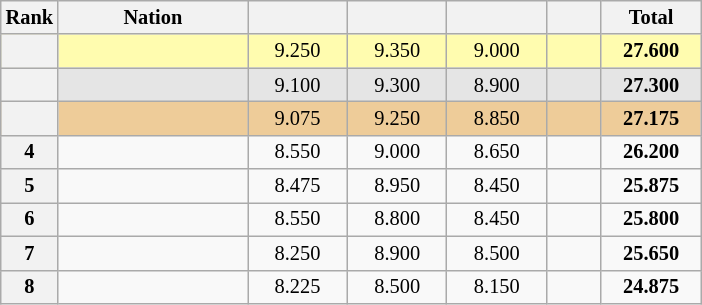<table class="wikitable sortable" style="text-align:center; font-size:85%">
<tr>
<th scope="col" style="width:25px;">Rank</th>
<th ! scope="col" style="width:120px;">Nation</th>
<th ! scope="col" style="width:60px;"></th>
<th ! scope="col" style="width:60px;"></th>
<th ! scope="col" style="width:60px;"></th>
<th ! scope="col" style="width:30px;"></th>
<th ! scope="col" style="width:60px;">Total</th>
</tr>
<tr bgcolor=fffcaf>
<th scope=row></th>
<td align=left></td>
<td>9.250</td>
<td>9.350</td>
<td>9.000</td>
<td></td>
<td><strong>27.600</strong></td>
</tr>
<tr bgcolor=e5e5e5>
<th scope=row></th>
<td align=left></td>
<td>9.100</td>
<td>9.300</td>
<td>8.900</td>
<td></td>
<td><strong>27.300</strong></td>
</tr>
<tr bgcolor=eecc99>
<th scope=row></th>
<td align=left></td>
<td>9.075</td>
<td>9.250</td>
<td>8.850</td>
<td></td>
<td><strong>27.175</strong></td>
</tr>
<tr>
<th scope=row>4</th>
<td align=left></td>
<td>8.550</td>
<td>9.000</td>
<td>8.650</td>
<td></td>
<td><strong>26.200</strong></td>
</tr>
<tr>
<th scope=row>5</th>
<td align=left></td>
<td>8.475</td>
<td>8.950</td>
<td>8.450</td>
<td></td>
<td><strong>25.875</strong></td>
</tr>
<tr>
<th scope=row>6</th>
<td align=left></td>
<td>8.550</td>
<td>8.800</td>
<td>8.450</td>
<td></td>
<td><strong>25.800</strong></td>
</tr>
<tr>
<th scope=row>7</th>
<td align=left></td>
<td>8.250</td>
<td>8.900</td>
<td>8.500</td>
<td></td>
<td><strong>25.650</strong></td>
</tr>
<tr>
<th scope=row>8</th>
<td align=left></td>
<td>8.225</td>
<td>8.500</td>
<td>8.150</td>
<td></td>
<td><strong>24.875</strong></td>
</tr>
</table>
